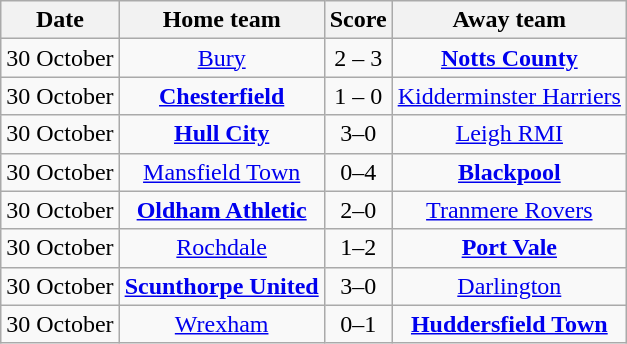<table class="wikitable" style="text-align: center">
<tr>
<th>Date</th>
<th>Home team</th>
<th>Score</th>
<th>Away team</th>
</tr>
<tr>
<td>30 October</td>
<td><a href='#'>Bury</a></td>
<td>2 – 3</td>
<td><strong><a href='#'>Notts County</a></strong></td>
</tr>
<tr>
<td>30 October</td>
<td><strong><a href='#'>Chesterfield</a></strong></td>
<td>1 – 0</td>
<td><a href='#'>Kidderminster Harriers</a></td>
</tr>
<tr>
<td>30 October</td>
<td><strong><a href='#'>Hull City</a></strong></td>
<td>3–0</td>
<td><a href='#'>Leigh RMI</a></td>
</tr>
<tr>
<td>30 October</td>
<td><a href='#'>Mansfield Town</a></td>
<td>0–4</td>
<td><strong><a href='#'>Blackpool</a></strong></td>
</tr>
<tr>
<td>30 October</td>
<td><strong><a href='#'>Oldham Athletic</a></strong></td>
<td>2–0</td>
<td><a href='#'>Tranmere Rovers</a></td>
</tr>
<tr>
<td>30 October</td>
<td><a href='#'>Rochdale</a></td>
<td>1–2</td>
<td><strong><a href='#'>Port Vale</a></strong></td>
</tr>
<tr>
<td>30 October</td>
<td><strong><a href='#'>Scunthorpe United</a></strong></td>
<td>3–0</td>
<td><a href='#'>Darlington</a></td>
</tr>
<tr>
<td>30 October</td>
<td><a href='#'>Wrexham</a></td>
<td>0–1</td>
<td><strong><a href='#'>Huddersfield Town</a></strong></td>
</tr>
</table>
